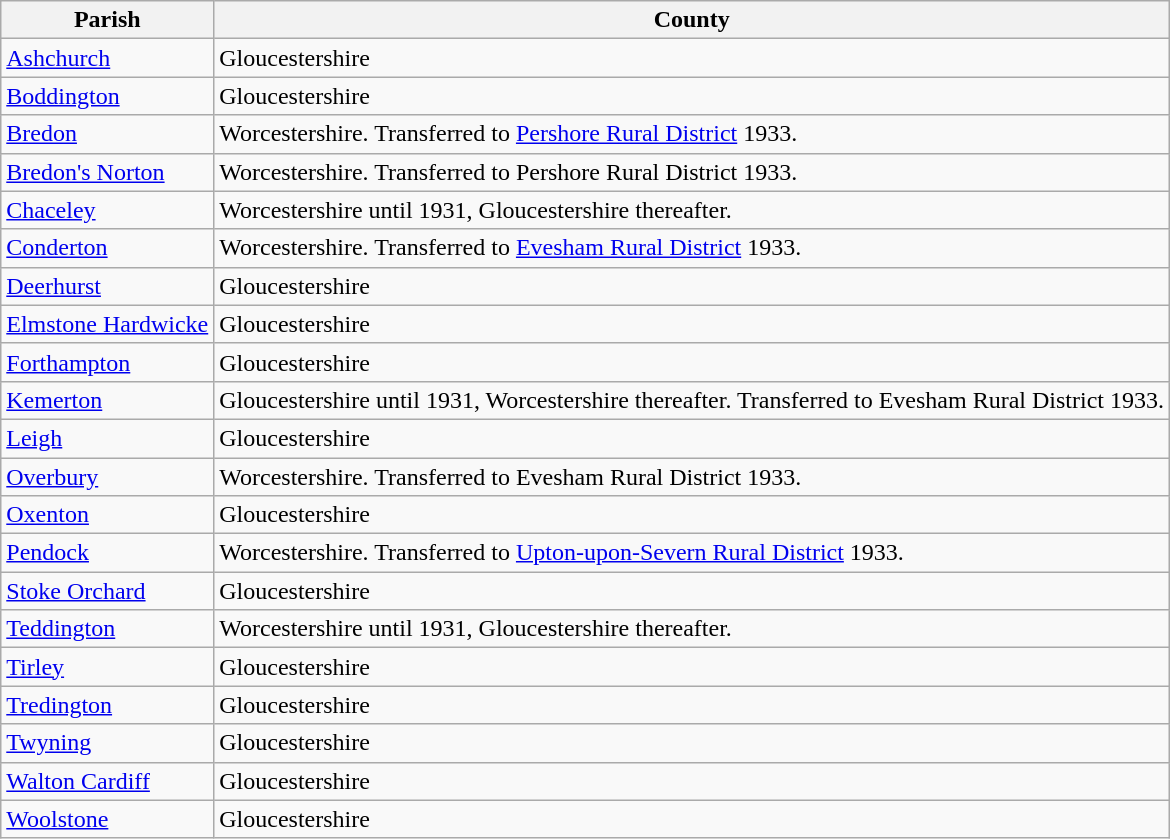<table class="wikitable">
<tr>
<th>Parish</th>
<th>County</th>
</tr>
<tr>
<td><a href='#'>Ashchurch</a></td>
<td>Gloucestershire</td>
</tr>
<tr>
<td><a href='#'>Boddington</a></td>
<td>Gloucestershire</td>
</tr>
<tr>
<td><a href='#'>Bredon</a></td>
<td>Worcestershire. Transferred to <a href='#'>Pershore Rural District</a> 1933.</td>
</tr>
<tr>
<td><a href='#'>Bredon's Norton</a></td>
<td>Worcestershire. Transferred to Pershore Rural District 1933.</td>
</tr>
<tr>
<td><a href='#'>Chaceley</a></td>
<td>Worcestershire until 1931, Gloucestershire thereafter.</td>
</tr>
<tr>
<td><a href='#'>Conderton</a></td>
<td>Worcestershire. Transferred to <a href='#'>Evesham Rural District</a> 1933.</td>
</tr>
<tr>
<td><a href='#'>Deerhurst</a></td>
<td>Gloucestershire</td>
</tr>
<tr>
<td><a href='#'>Elmstone Hardwicke</a></td>
<td>Gloucestershire</td>
</tr>
<tr>
<td><a href='#'>Forthampton</a></td>
<td>Gloucestershire</td>
</tr>
<tr>
<td><a href='#'>Kemerton</a></td>
<td>Gloucestershire until 1931, Worcestershire thereafter. Transferred to Evesham Rural District 1933.</td>
</tr>
<tr>
<td><a href='#'>Leigh</a></td>
<td>Gloucestershire</td>
</tr>
<tr>
<td><a href='#'>Overbury</a></td>
<td>Worcestershire. Transferred to Evesham Rural District 1933.</td>
</tr>
<tr>
<td><a href='#'>Oxenton</a></td>
<td>Gloucestershire</td>
</tr>
<tr>
<td><a href='#'>Pendock</a></td>
<td>Worcestershire. Transferred to <a href='#'>Upton-upon-Severn Rural District</a> 1933.</td>
</tr>
<tr>
<td><a href='#'>Stoke Orchard</a></td>
<td>Gloucestershire</td>
</tr>
<tr>
<td><a href='#'>Teddington</a></td>
<td>Worcestershire until 1931, Gloucestershire thereafter.</td>
</tr>
<tr>
<td><a href='#'>Tirley</a></td>
<td>Gloucestershire</td>
</tr>
<tr>
<td><a href='#'>Tredington</a></td>
<td>Gloucestershire</td>
</tr>
<tr>
<td><a href='#'>Twyning</a></td>
<td>Gloucestershire</td>
</tr>
<tr>
<td><a href='#'>Walton Cardiff</a></td>
<td>Gloucestershire</td>
</tr>
<tr>
<td><a href='#'>Woolstone</a></td>
<td>Gloucestershire</td>
</tr>
</table>
